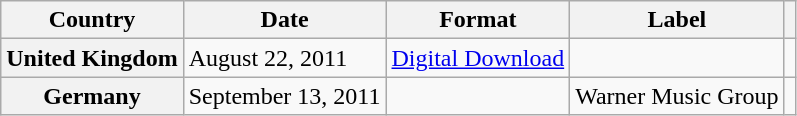<table class="wikitable plainrowheaders">
<tr>
<th scope="col">Country</th>
<th scope="col">Date</th>
<th scope="col">Format</th>
<th scope="col">Label</th>
<th scope="col"></th>
</tr>
<tr>
<th scope="row">United Kingdom</th>
<td>August 22, 2011</td>
<td><a href='#'>Digital Download</a></td>
<td></td>
<td align="center"></td>
</tr>
<tr>
<th scope="row">Germany</th>
<td>September 13, 2011</td>
<td></td>
<td>Warner Music Group</td>
<td align="center"></td>
</tr>
</table>
